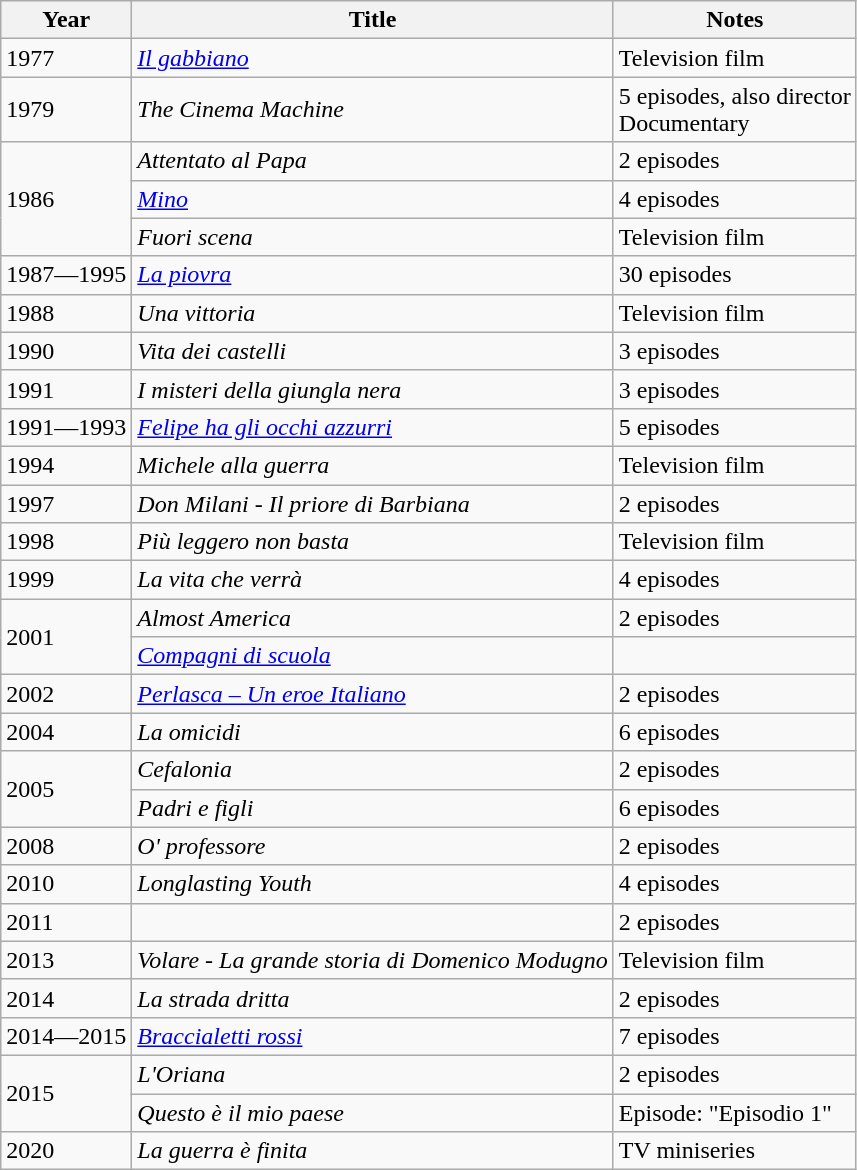<table class="wikitable sortable">
<tr>
<th>Year</th>
<th>Title</th>
<th>Notes</th>
</tr>
<tr>
<td>1977</td>
<td><em><a href='#'>Il gabbiano</a></em></td>
<td>Television film</td>
</tr>
<tr>
<td>1979</td>
<td><em>The Cinema Machine</em></td>
<td>5 episodes, also director<br>Documentary</td>
</tr>
<tr>
<td rowspan="3">1986</td>
<td><em>Attentato al Papa</em></td>
<td>2 episodes</td>
</tr>
<tr>
<td><em><a href='#'>Mino</a></em></td>
<td>4 episodes</td>
</tr>
<tr>
<td><em>Fuori scena</em></td>
<td>Television film</td>
</tr>
<tr>
<td>1987—1995</td>
<td><em><a href='#'>La piovra</a></em></td>
<td>30 episodes</td>
</tr>
<tr>
<td>1988</td>
<td><em>Una vittoria</em></td>
<td>Television film</td>
</tr>
<tr>
<td>1990</td>
<td><em>Vita dei castelli</em></td>
<td>3 episodes</td>
</tr>
<tr>
<td>1991</td>
<td><em>I misteri della giungla nera</em></td>
<td>3 episodes</td>
</tr>
<tr>
<td>1991—1993</td>
<td><em><a href='#'>Felipe ha gli occhi azzurri</a></em></td>
<td>5 episodes</td>
</tr>
<tr>
<td>1994</td>
<td><em>Michele alla guerra</em></td>
<td>Television film</td>
</tr>
<tr>
<td>1997</td>
<td><em>Don Milani - Il priore di Barbiana</em></td>
<td>2 episodes</td>
</tr>
<tr>
<td>1998</td>
<td><em>Più leggero non basta</em></td>
<td>Television film</td>
</tr>
<tr>
<td>1999</td>
<td><em>La vita che verrà</em></td>
<td>4 episodes</td>
</tr>
<tr>
<td rowspan="2">2001</td>
<td><em>Almost America</em></td>
<td>2 episodes</td>
</tr>
<tr>
<td><em><a href='#'>Compagni di scuola</a></em></td>
<td></td>
</tr>
<tr>
<td>2002</td>
<td><em><a href='#'>Perlasca – Un eroe Italiano</a></em></td>
<td>2 episodes</td>
</tr>
<tr>
<td>2004</td>
<td><em>La omicidi</em></td>
<td>6 episodes</td>
</tr>
<tr>
<td rowspan="2">2005</td>
<td><em>Cefalonia</em></td>
<td>2 episodes</td>
</tr>
<tr>
<td><em>Padri e figli</em></td>
<td>6 episodes</td>
</tr>
<tr>
<td>2008</td>
<td><em>O' professore</em></td>
<td>2 episodes</td>
</tr>
<tr>
<td>2010</td>
<td><em>Longlasting Youth</em></td>
<td>4 episodes</td>
</tr>
<tr>
<td>2011</td>
<td><em></em></td>
<td>2 episodes</td>
</tr>
<tr>
<td>2013</td>
<td><em>Volare - La grande storia di Domenico Modugno</em></td>
<td>Television film</td>
</tr>
<tr>
<td>2014</td>
<td><em>La strada dritta</em></td>
<td>2 episodes</td>
</tr>
<tr>
<td>2014—2015</td>
<td><em><a href='#'>Braccialetti rossi</a></em></td>
<td>7 episodes</td>
</tr>
<tr>
<td rowspan="2">2015</td>
<td><em>L'Oriana</em></td>
<td>2 episodes</td>
</tr>
<tr>
<td><em>Questo è il mio paese</em></td>
<td>Episode: "Episodio 1"</td>
</tr>
<tr>
<td>2020</td>
<td><em>La guerra è finita</em></td>
<td>TV miniseries</td>
</tr>
</table>
